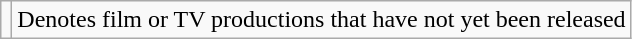<table class="wikitable">
<tr>
<td></td>
<td>Denotes film or TV productions that have not yet been released</td>
</tr>
</table>
